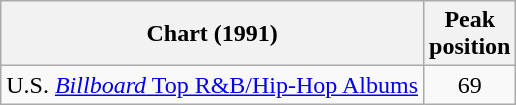<table class="wikitable">
<tr>
<th align="left">Chart (1991) </th>
<th align="left">Peak<br>position</th>
</tr>
<tr>
<td align="left">U.S. <a href='#'><em>Billboard</em> Top R&B/Hip-Hop Albums</a></td>
<td align="center">69</td>
</tr>
</table>
